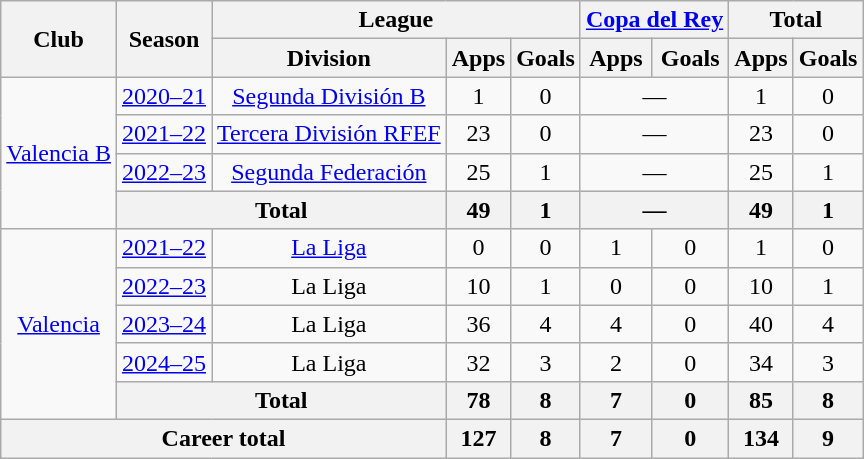<table class=wikitable style=text-align:center>
<tr>
<th rowspan="2">Club</th>
<th rowspan="2">Season</th>
<th colspan="3">League</th>
<th colspan="2"><a href='#'>Copa del Rey</a></th>
<th colspan="2">Total</th>
</tr>
<tr>
<th>Division</th>
<th>Apps</th>
<th>Goals</th>
<th>Apps</th>
<th>Goals</th>
<th>Apps</th>
<th>Goals</th>
</tr>
<tr>
<td rowspan="4"><a href='#'>Valencia B</a></td>
<td><a href='#'>2020–21</a></td>
<td><a href='#'>Segunda División B</a></td>
<td>1</td>
<td>0</td>
<td colspan="2">—</td>
<td>1</td>
<td>0</td>
</tr>
<tr>
<td><a href='#'>2021–22</a></td>
<td><a href='#'>Tercera División RFEF</a></td>
<td>23</td>
<td>0</td>
<td colspan="2">—</td>
<td>23</td>
<td>0</td>
</tr>
<tr>
<td><a href='#'>2022–23</a></td>
<td><a href='#'>Segunda Federación</a></td>
<td>25</td>
<td>1</td>
<td colspan="2">—</td>
<td>25</td>
<td>1</td>
</tr>
<tr>
<th colspan="2">Total</th>
<th>49</th>
<th>1</th>
<th colspan="2">—</th>
<th>49</th>
<th>1</th>
</tr>
<tr>
<td rowspan="5"><a href='#'>Valencia</a></td>
<td><a href='#'>2021–22</a></td>
<td><a href='#'>La Liga</a></td>
<td>0</td>
<td>0</td>
<td>1</td>
<td>0</td>
<td>1</td>
<td>0</td>
</tr>
<tr>
<td><a href='#'>2022–23</a></td>
<td>La Liga</td>
<td>10</td>
<td>1</td>
<td>0</td>
<td>0</td>
<td>10</td>
<td>1</td>
</tr>
<tr>
<td><a href='#'>2023–24</a></td>
<td>La Liga</td>
<td>36</td>
<td>4</td>
<td>4</td>
<td>0</td>
<td>40</td>
<td>4</td>
</tr>
<tr>
<td><a href='#'>2024–25</a></td>
<td>La Liga</td>
<td>32</td>
<td>3</td>
<td>2</td>
<td>0</td>
<td>34</td>
<td>3</td>
</tr>
<tr>
<th colspan="2">Total</th>
<th>78</th>
<th>8</th>
<th>7</th>
<th>0</th>
<th>85</th>
<th>8</th>
</tr>
<tr>
<th colspan="3">Career total</th>
<th>127</th>
<th>8</th>
<th>7</th>
<th>0</th>
<th>134</th>
<th>9</th>
</tr>
</table>
